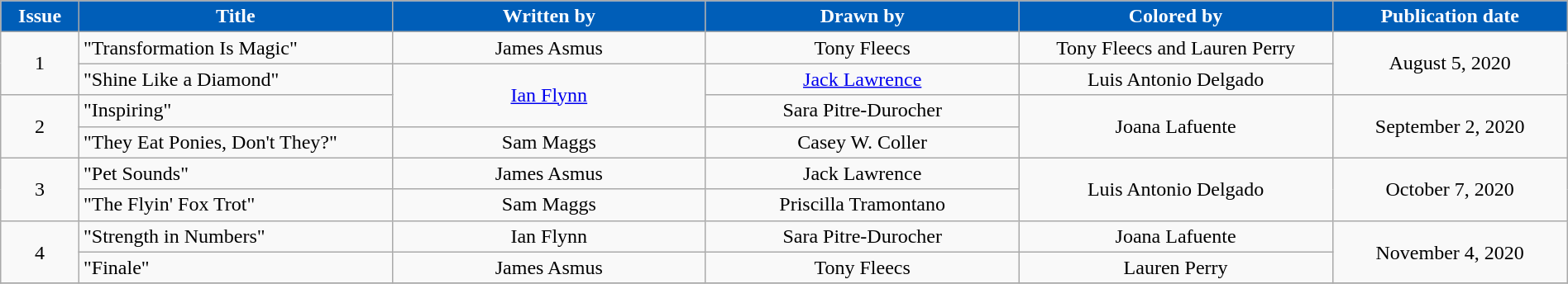<table class="wikitable" style="text-align: center;" width="100%;">
<tr>
<th style="background:#005EB8; color:white;" width="5%;">Issue</th>
<th style="background:#005EB8; color:white;" width="20%;">Title</th>
<th style="background:#005EB8; color:white;" width="20%;">Written by</th>
<th style="background:#005EB8; color:white;" width="20%;">Drawn by</th>
<th style="background:#005EB8; color:white;" width="20%;">Colored by</th>
<th style="background:#005EB8; color:white;" width="25%;">Publication date</th>
</tr>
<tr>
<td rowspan="2">1</td>
<td style="text-align: left;">"Transformation Is Magic"</td>
<td>James Asmus</td>
<td>Tony Fleecs</td>
<td>Tony Fleecs and Lauren Perry</td>
<td rowspan="2">August 5, 2020</td>
</tr>
<tr>
<td style="text-align: left;">"Shine Like a Diamond"</td>
<td rowspan="2"><a href='#'>Ian Flynn</a></td>
<td><a href='#'>Jack Lawrence</a></td>
<td>Luis Antonio Delgado</td>
</tr>
<tr>
<td rowspan="2">2</td>
<td style="text-align: left;">"Inspiring"</td>
<td>Sara Pitre-Durocher</td>
<td rowspan="2">Joana Lafuente</td>
<td rowspan="2">September 2, 2020</td>
</tr>
<tr>
<td style="text-align: left;">"They Eat Ponies, Don't They?"</td>
<td>Sam Maggs</td>
<td>Casey W. Coller</td>
</tr>
<tr>
<td rowspan="2">3</td>
<td style="text-align: left;">"Pet Sounds"</td>
<td>James Asmus</td>
<td>Jack Lawrence</td>
<td rowspan="2">Luis Antonio Delgado</td>
<td rowspan="2">October 7, 2020</td>
</tr>
<tr>
<td style="text-align: left;">"The Flyin' Fox Trot"</td>
<td>Sam Maggs</td>
<td>Priscilla Tramontano</td>
</tr>
<tr>
<td rowspan="2">4</td>
<td style="text-align: left;">"Strength in Numbers"</td>
<td>Ian Flynn</td>
<td>Sara Pitre-Durocher</td>
<td>Joana Lafuente</td>
<td rowspan="2">November 4, 2020</td>
</tr>
<tr>
<td style="text-align: left;">"Finale"</td>
<td>James Asmus</td>
<td>Tony Fleecs</td>
<td>Lauren Perry</td>
</tr>
<tr>
</tr>
</table>
